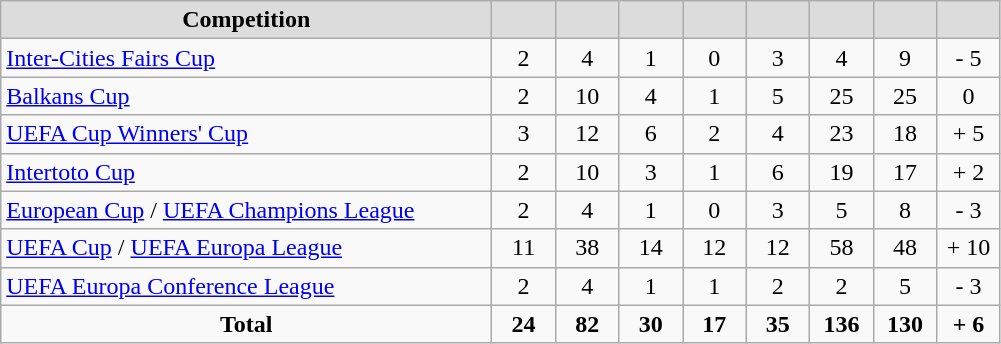<table class="wikitable" style="text-align: center;">
<tr>
<th style="width:320px; background:#dcdcdc;">Competition</th>
<th style="width:35px; background:#dcdcdc;"></th>
<th style="width:35px; background:#dcdcdc;"></th>
<th style="width:35px; background:#dcdcdc;"></th>
<th style="width:35px; background:#dcdcdc;"></th>
<th style="width:35px; background:#dcdcdc;"></th>
<th style="width:35px; background:#dcdcdc;"></th>
<th style="width:35px; background:#dcdcdc;"></th>
<th style="width:35px; background:#dcdcdc;"></th>
</tr>
<tr>
<td align=left><a href='#'>Inter-Cities Fairs Cup</a></td>
<td>2</td>
<td>4</td>
<td>1</td>
<td>0</td>
<td>3</td>
<td>4</td>
<td>9</td>
<td>- 5</td>
</tr>
<tr>
<td align=left><a href='#'>Balkans Cup</a></td>
<td>2</td>
<td>10</td>
<td>4</td>
<td>1</td>
<td>5</td>
<td>25</td>
<td>25</td>
<td>0</td>
</tr>
<tr>
<td align=left><a href='#'>UEFA Cup Winners' Cup</a></td>
<td>3</td>
<td>12</td>
<td>6</td>
<td>2</td>
<td>4</td>
<td>23</td>
<td>18</td>
<td>+ 5</td>
</tr>
<tr>
<td align=left><a href='#'>Intertoto Cup</a></td>
<td>2</td>
<td>10</td>
<td>3</td>
<td>1</td>
<td>6</td>
<td>19</td>
<td>17</td>
<td>+ 2</td>
</tr>
<tr>
<td align=left><a href='#'>European Cup</a> / <a href='#'>UEFA Champions League</a></td>
<td>2</td>
<td>4</td>
<td>1</td>
<td>0</td>
<td>3</td>
<td>5</td>
<td>8</td>
<td>- 3</td>
</tr>
<tr>
<td align=left><a href='#'>UEFA Cup</a> / <a href='#'>UEFA Europa League</a></td>
<td>11</td>
<td>38</td>
<td>14</td>
<td>12</td>
<td>12</td>
<td>58</td>
<td>48</td>
<td>+ 10</td>
</tr>
<tr>
<td align=left><a href='#'>UEFA Europa Conference League</a></td>
<td>2</td>
<td>4</td>
<td>1</td>
<td>1</td>
<td>2</td>
<td>2</td>
<td>5</td>
<td>- 3</td>
</tr>
<tr>
<td><strong>Total</strong></td>
<td><strong>24</strong></td>
<td><strong>82</strong></td>
<td><strong>30</strong></td>
<td><strong>17</strong></td>
<td><strong>35</strong></td>
<td><strong>136</strong></td>
<td><strong>130</strong></td>
<td><strong>+ 6</strong></td>
</tr>
</table>
